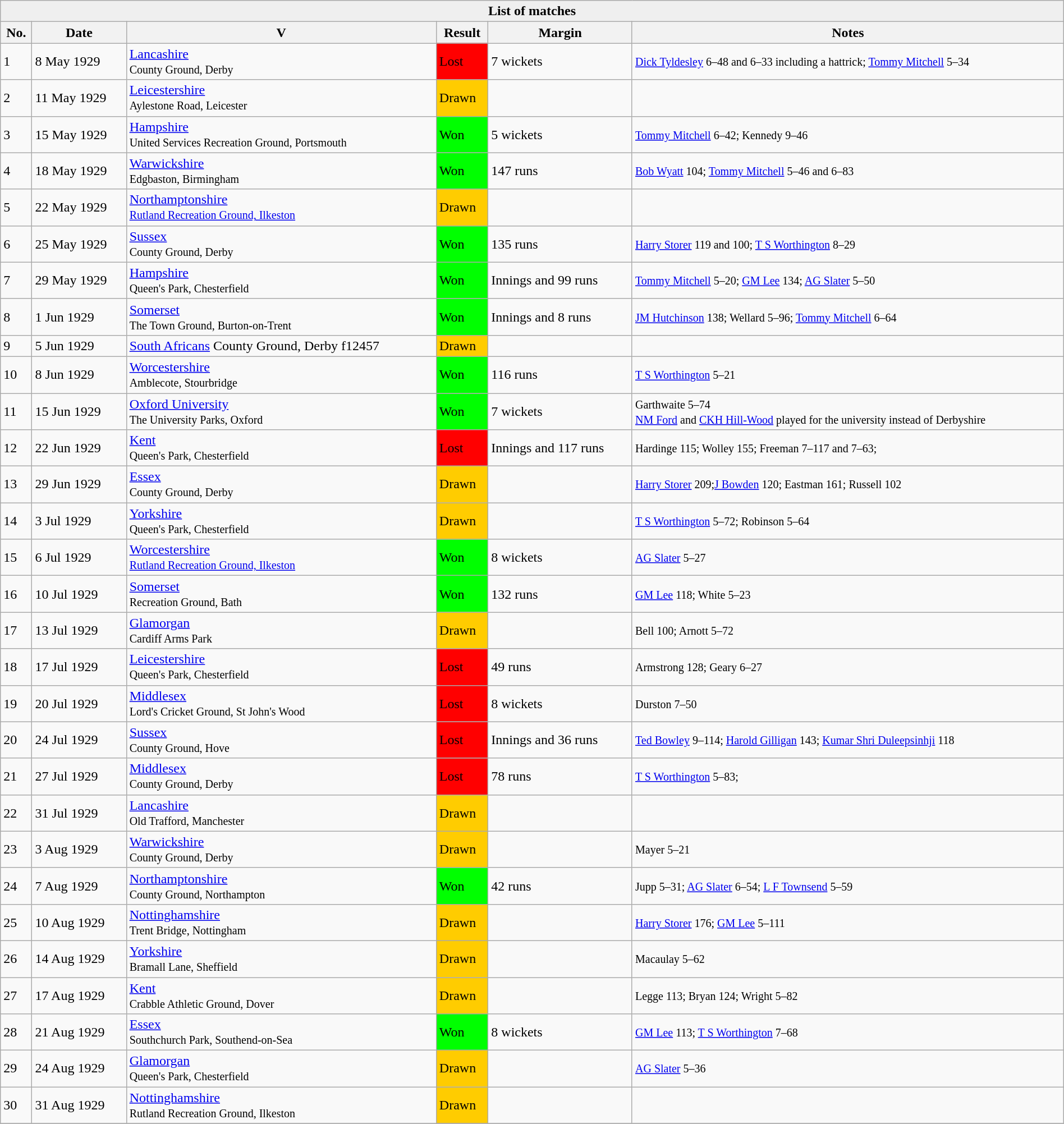<table class="wikitable" style="width:100%;">
<tr>
<th style="background:#efefef;" colspan="6">List of matches</th>
</tr>
<tr style="background:#efefef;">
<th>No.</th>
<th>Date</th>
<th>V</th>
<th>Result</th>
<th>Margin</th>
<th>Notes</th>
</tr>
<tr>
<td>1</td>
<td>8 May 1929</td>
<td><a href='#'>Lancashire</a> <br><small> County Ground, Derby </small></td>
<td style="background:#f00;">Lost</td>
<td>7 wickets</td>
<td><small> <a href='#'>Dick Tyldesley</a> 6–48 and 6–33 including a hattrick; <a href='#'>Tommy Mitchell</a> 5–34   </small></td>
</tr>
<tr>
<td>2</td>
<td>11 May 1929</td>
<td><a href='#'>Leicestershire</a><br><small> Aylestone Road, Leicester </small></td>
<td bgcolor="#FFCC00">Drawn</td>
<td></td>
<td><small>  </small></td>
</tr>
<tr>
<td>3</td>
<td>15 May 1929</td>
<td><a href='#'>Hampshire</a><br><small> United Services Recreation Ground, Portsmouth </small></td>
<td style="background:#0f0;">Won</td>
<td>5 wickets</td>
<td><small> <a href='#'>Tommy Mitchell</a> 6–42; Kennedy 9–46   </small></td>
</tr>
<tr>
<td>4</td>
<td>18 May 1929</td>
<td><a href='#'>Warwickshire</a> <br><small>Edgbaston, Birmingham </small></td>
<td style="background:#0f0;">Won</td>
<td>147 runs</td>
<td><small> <a href='#'>Bob Wyatt</a> 104; <a href='#'>Tommy Mitchell</a> 5–46 and 6–83   </small></td>
</tr>
<tr>
<td>5</td>
<td>22 May 1929</td>
<td><a href='#'>Northamptonshire</a> <br><small> <a href='#'>Rutland Recreation Ground, Ilkeston</a> </small></td>
<td bgcolor="#FFCC00">Drawn</td>
<td></td>
<td><small>    </small></td>
</tr>
<tr>
<td>6</td>
<td>25 May 1929</td>
<td><a href='#'>Sussex</a>  <br><small> County Ground, Derby </small></td>
<td style="background:#0f0;">Won</td>
<td>135 runs</td>
<td><small> <a href='#'>Harry Storer</a> 119 and 100; <a href='#'>T S Worthington</a> 8–29  </small></td>
</tr>
<tr>
<td>7</td>
<td>29 May 1929</td>
<td><a href='#'>Hampshire</a><br><small> Queen's Park, Chesterfield </small></td>
<td style="background:#0f0;">Won</td>
<td>Innings and 99 runs</td>
<td><small> <a href='#'>Tommy Mitchell</a> 5–20; <a href='#'>GM Lee</a> 134; <a href='#'>AG Slater</a> 5–50   </small></td>
</tr>
<tr>
<td>8</td>
<td>1 Jun 1929</td>
<td><a href='#'>Somerset</a><br><small> The Town Ground, Burton-on-Trent </small></td>
<td style="background:#0f0;">Won</td>
<td>Innings and 8 runs</td>
<td><small> <a href='#'>JM Hutchinson</a> 138; Wellard 5–96; <a href='#'>Tommy Mitchell</a> 6–64  </small></td>
</tr>
<tr>
<td>9</td>
<td>5 Jun 1929</td>
<td><a href='#'>South Africans</a> County Ground, Derby f12457</td>
<td bgcolor="#FFCC00">Drawn</td>
<td></td>
<td><small>    </small></td>
</tr>
<tr>
<td>10</td>
<td>8 Jun 1929</td>
<td><a href='#'>Worcestershire</a><br><small> Amblecote, Stourbridge </small></td>
<td style="background:#0f0;">Won</td>
<td>116 runs</td>
<td><small> <a href='#'>T S Worthington</a> 5–21   </small></td>
</tr>
<tr>
<td>11</td>
<td>15 Jun 1929</td>
<td><a href='#'>Oxford University</a>  <br> <small> The University Parks, Oxford </small></td>
<td style="background:#0f0;">Won</td>
<td>7 wickets</td>
<td><small> Garthwaite 5–74<br> <a href='#'>NM Ford</a> and <a href='#'>CKH Hill-Wood</a> played for the university instead of Derbyshire </small></td>
</tr>
<tr>
<td>12</td>
<td>22 Jun 1929</td>
<td><a href='#'>Kent</a> <br><small>Queen's Park, Chesterfield </small></td>
<td style="background:#f00;">Lost</td>
<td>Innings and 117 runs</td>
<td><small> Hardinge 115; Wolley 155; Freeman 7–117 and 7–63;   </small></td>
</tr>
<tr>
<td>13</td>
<td>29 Jun 1929</td>
<td><a href='#'>Essex</a>  <br><small> County Ground, Derby </small></td>
<td bgcolor="#FFCC00">Drawn</td>
<td></td>
<td><small> <a href='#'>Harry Storer</a> 209;<a href='#'>J Bowden</a> 120; Eastman 161; Russell 102   </small></td>
</tr>
<tr>
<td>14</td>
<td>3 Jul 1929</td>
<td><a href='#'>Yorkshire</a><br><small> Queen's Park, Chesterfield </small></td>
<td bgcolor="#FFCC00">Drawn</td>
<td></td>
<td><small> <a href='#'>T S Worthington</a> 5–72; Robinson 5–64   </small></td>
</tr>
<tr>
<td>15</td>
<td>6 Jul 1929</td>
<td><a href='#'>Worcestershire</a><br><small> <a href='#'>Rutland Recreation Ground, Ilkeston</a> </small></td>
<td style="background:#0f0;">Won</td>
<td>8 wickets</td>
<td><small> <a href='#'>AG Slater</a> 5–27   </small></td>
</tr>
<tr>
<td>16</td>
<td>10 Jul 1929</td>
<td><a href='#'>Somerset</a><br><small> Recreation Ground, Bath </small></td>
<td style="background:#0f0;">Won</td>
<td>132 runs</td>
<td><small> <a href='#'>GM Lee</a> 118; White 5–23  </small></td>
</tr>
<tr>
<td>17</td>
<td>13 Jul 1929</td>
<td><a href='#'>Glamorgan</a> <br> <small> Cardiff Arms Park </small></td>
<td bgcolor="#FFCC00">Drawn</td>
<td></td>
<td><small> Bell 100; Arnott 5–72   </small></td>
</tr>
<tr>
<td>18</td>
<td>17 Jul 1929</td>
<td><a href='#'>Leicestershire</a><br><small> Queen's Park, Chesterfield </small></td>
<td style="background:#f00;">Lost</td>
<td>49 runs</td>
<td><small> Armstrong 128; Geary 6–27   </small></td>
</tr>
<tr>
<td>19</td>
<td>20 Jul 1929</td>
<td><a href='#'>Middlesex</a>   <br><small> Lord's Cricket Ground, St John's Wood </small></td>
<td style="background:#f00;">Lost</td>
<td>8 wickets</td>
<td><small> Durston 7–50   </small></td>
</tr>
<tr>
<td>20</td>
<td>24 Jul 1929</td>
<td><a href='#'>Sussex</a>  <br><small> County Ground, Hove </small></td>
<td style="background:#f00;">Lost</td>
<td>Innings and 36 runs</td>
<td><small> <a href='#'>Ted Bowley</a> 9–114; <a href='#'>Harold Gilligan</a> 143; <a href='#'>Kumar Shri Duleepsinhji</a> 118   </small></td>
</tr>
<tr>
<td>21</td>
<td>27 Jul 1929</td>
<td><a href='#'>Middlesex</a>   <br><small>County Ground, Derby </small></td>
<td style="background:#f00;">Lost</td>
<td>78 runs</td>
<td><small> <a href='#'>T S Worthington</a> 5–83;   </small></td>
</tr>
<tr>
<td>22</td>
<td>31 Jul 1929</td>
<td><a href='#'>Lancashire</a> <br><small> Old Trafford, Manchester </small></td>
<td bgcolor="#FFCC00">Drawn</td>
<td></td>
<td><small>    </small></td>
</tr>
<tr>
<td>23</td>
<td>3 Aug 1929</td>
<td><a href='#'>Warwickshire</a> <br><small> County Ground, Derby </small></td>
<td bgcolor="#FFCC00">Drawn</td>
<td></td>
<td><small> Mayer 5–21   </small></td>
</tr>
<tr>
<td>24</td>
<td>7 Aug 1929</td>
<td><a href='#'>Northamptonshire</a> <br><small> County Ground, Northampton </small></td>
<td style="background:#0f0;">Won</td>
<td>42 runs</td>
<td><small> Jupp 5–31; <a href='#'>AG Slater</a> 6–54; <a href='#'>L F Townsend</a> 5–59  </small></td>
</tr>
<tr>
<td>25</td>
<td>10 Aug 1929</td>
<td><a href='#'>Nottinghamshire</a> <br><small> Trent Bridge, Nottingham </small></td>
<td bgcolor="#FFCC00">Drawn</td>
<td></td>
<td><small> <a href='#'>Harry Storer</a> 176; <a href='#'>GM Lee</a> 5–111    </small></td>
</tr>
<tr>
<td>26</td>
<td>14 Aug 1929</td>
<td><a href='#'>Yorkshire</a><br><small> Bramall Lane, Sheffield </small></td>
<td bgcolor="#FFCC00">Drawn</td>
<td></td>
<td><small> Macaulay 5–62   </small></td>
</tr>
<tr>
<td>27</td>
<td>17 Aug 1929</td>
<td><a href='#'>Kent</a> <br><small> Crabble Athletic Ground, Dover </small></td>
<td bgcolor="#FFCC00">Drawn</td>
<td></td>
<td><small> Legge 113; Bryan 124; Wright 5–82  </small></td>
</tr>
<tr>
<td>28</td>
<td>21 Aug 1929</td>
<td><a href='#'>Essex</a>  <br><small> Southchurch Park, Southend-on-Sea </small></td>
<td style="background:#0f0;">Won</td>
<td>8 wickets</td>
<td><small> <a href='#'>GM Lee</a> 113; <a href='#'>T S Worthington</a> 7–68   </small></td>
</tr>
<tr>
<td>29</td>
<td>24 Aug 1929</td>
<td><a href='#'>Glamorgan</a> <br> <small> Queen's Park, Chesterfield </small></td>
<td bgcolor="#FFCC00">Drawn</td>
<td></td>
<td><small> <a href='#'>AG Slater</a> 5–36  </small></td>
</tr>
<tr>
<td>30</td>
<td>31 Aug 1929</td>
<td><a href='#'>Nottinghamshire</a> <br><small> Rutland Recreation Ground, Ilkeston </small></td>
<td style="background:#fc0;">Drawn</td>
<td></td>
<td></td>
</tr>
<tr>
</tr>
</table>
